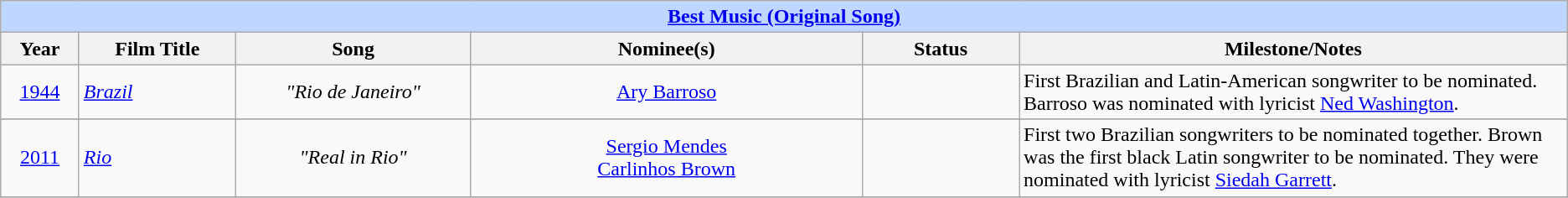<table class="wikitable" style="text-align: center">
<tr bgcolor=#bfd7ff>
<td colspan=6><strong><a href='#'>Best Music (Original Song)</a></strong></td>
</tr>
<tr bgcolor=#ebf5ff>
<th width=5%>Year</th>
<th width=10%>Film Title</th>
<th width=15%>Song</th>
<th width=25%>Nominee(s)</th>
<th width=10%>Status</th>
<th width=35%>Milestone/Notes</th>
</tr>
<tr>
<td><a href='#'>1944</a></td>
<td style="text-align: left"><em><a href='#'>Brazil</a></em></td>
<td><em>"Rio de Janeiro"</em></td>
<td><a href='#'>Ary Barroso</a></td>
<td></td>
<td style="text-align: left">First Brazilian and Latin-American songwriter to be nominated. Barroso was nominated with lyricist <a href='#'>Ned Washington</a>.</td>
</tr>
<tr>
</tr>
<tr>
<td><a href='#'>2011</a></td>
<td style="text-align: left"><em><a href='#'>Rio</a></em></td>
<td><em>"Real in Rio"</em></td>
<td><a href='#'>Sergio Mendes</a><br><a href='#'>Carlinhos Brown</a></td>
<td></td>
<td style="text-align: left">First two Brazilian songwriters to be nominated together. Brown was the first black Latin songwriter to be nominated. They were nominated with lyricist <a href='#'>Siedah Garrett</a>.</td>
</tr>
<tr>
</tr>
</table>
